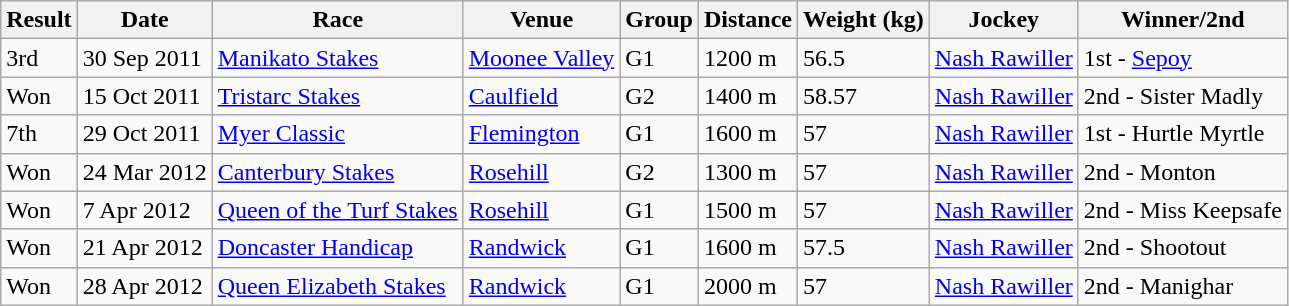<table class="wikitable">
<tr>
<th>Result</th>
<th>Date</th>
<th>Race</th>
<th>Venue</th>
<th>Group</th>
<th>Distance</th>
<th>Weight (kg)</th>
<th>Jockey</th>
<th>Winner/2nd</th>
</tr>
<tr>
<td>3rd</td>
<td>30 Sep 2011</td>
<td><a href='#'>Manikato Stakes</a></td>
<td><a href='#'>Moonee Valley</a></td>
<td>G1</td>
<td>1200 m</td>
<td>56.5</td>
<td><a href='#'>Nash Rawiller</a></td>
<td>1st - <a href='#'>Sepoy</a></td>
</tr>
<tr>
<td>Won</td>
<td>15 Oct 2011</td>
<td><a href='#'>Tristarc Stakes</a></td>
<td><a href='#'>Caulfield</a></td>
<td>G2</td>
<td>1400 m</td>
<td>58.57</td>
<td><a href='#'>Nash Rawiller</a></td>
<td>2nd - Sister Madly</td>
</tr>
<tr>
<td>7th</td>
<td>29 Oct 2011</td>
<td><a href='#'>Myer Classic</a></td>
<td><a href='#'>Flemington</a></td>
<td>G1</td>
<td>1600 m</td>
<td>57</td>
<td><a href='#'>Nash Rawiller</a></td>
<td>1st - Hurtle Myrtle</td>
</tr>
<tr>
<td>Won</td>
<td>24 Mar 2012</td>
<td><a href='#'>Canterbury Stakes</a></td>
<td><a href='#'>Rosehill</a></td>
<td>G2</td>
<td>1300 m</td>
<td>57</td>
<td><a href='#'>Nash Rawiller</a></td>
<td>2nd - Monton</td>
</tr>
<tr>
<td>Won</td>
<td>7 Apr 2012</td>
<td><a href='#'>Queen of the Turf Stakes</a></td>
<td><a href='#'>Rosehill</a></td>
<td>G1</td>
<td>1500 m</td>
<td>57</td>
<td><a href='#'>Nash Rawiller</a></td>
<td>2nd - Miss Keepsafe</td>
</tr>
<tr>
<td>Won</td>
<td>21 Apr 2012</td>
<td><a href='#'>Doncaster Handicap</a></td>
<td><a href='#'>Randwick</a></td>
<td>G1</td>
<td>1600 m</td>
<td>57.5</td>
<td><a href='#'>Nash Rawiller</a></td>
<td>2nd - Shootout</td>
</tr>
<tr>
<td>Won</td>
<td>28 Apr 2012</td>
<td><a href='#'>Queen Elizabeth Stakes</a></td>
<td><a href='#'>Randwick</a></td>
<td>G1</td>
<td>2000 m</td>
<td>57</td>
<td><a href='#'>Nash Rawiller</a></td>
<td>2nd - Manighar</td>
</tr>
</table>
